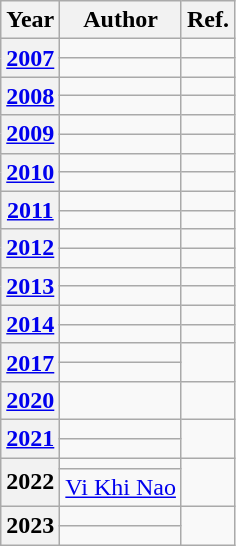<table class="wikitable sortable">
<tr>
<th>Year</th>
<th>Author</th>
<th>Ref.</th>
</tr>
<tr>
<th rowspan="2"><a href='#'>2007</a></th>
<td></td>
<td></td>
</tr>
<tr>
<td></td>
<td></td>
</tr>
<tr>
<th rowspan="2"><a href='#'>2008</a></th>
<td></td>
<td></td>
</tr>
<tr>
<td></td>
<td></td>
</tr>
<tr>
<th rowspan="2"><a href='#'>2009</a></th>
<td></td>
<td></td>
</tr>
<tr>
<td></td>
<td></td>
</tr>
<tr>
<th rowspan="2"><a href='#'>2010</a></th>
<td></td>
<td></td>
</tr>
<tr>
<td></td>
<td></td>
</tr>
<tr>
<th rowspan="2"><a href='#'>2011</a></th>
<td></td>
<td></td>
</tr>
<tr>
<td></td>
<td></td>
</tr>
<tr>
<th rowspan="2"><a href='#'>2012</a></th>
<td></td>
<td></td>
</tr>
<tr>
<td></td>
<td></td>
</tr>
<tr>
<th rowspan="2"><a href='#'>2013</a></th>
<td></td>
<td></td>
</tr>
<tr>
<td></td>
<td></td>
</tr>
<tr>
<th rowspan="2"><a href='#'>2014</a></th>
<td></td>
<td></td>
</tr>
<tr>
<td></td>
<td></td>
</tr>
<tr>
<th rowspan="2"><a href='#'>2017</a></th>
<td></td>
<td rowspan="2"></td>
</tr>
<tr>
<td></td>
</tr>
<tr>
<th><a href='#'>2020</a></th>
<td></td>
<td></td>
</tr>
<tr>
<th rowspan="2"><a href='#'>2021</a></th>
<td></td>
<td rowspan="2"></td>
</tr>
<tr>
<td></td>
</tr>
<tr>
<th rowspan="2">2022</th>
<td></td>
<td rowspan="2"></td>
</tr>
<tr>
<td><a href='#'>Vi Khi Nao</a></td>
</tr>
<tr>
<th rowspan="2">2023</th>
<td></td>
<td rowspan="2"></td>
</tr>
<tr>
<td></td>
</tr>
</table>
